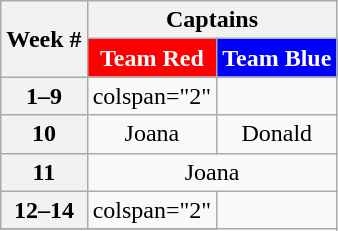<table class="wikitable " style="text-align:center;">
<tr>
<th rowspan="2">Week #</th>
<th colspan="2">Captains</th>
</tr>
<tr>
<th style="background: Red; color: white; text-align: center;">Team Red</th>
<th style="background: Blue; color: white; text-align: center;">Team Blue</th>
</tr>
<tr>
<th>1–9</th>
<td>colspan="2" </td>
</tr>
<tr>
<th>10</th>
<td>Joana</td>
<td>Donald</td>
</tr>
<tr>
<th>11</th>
<td colspan="2">Joana</td>
</tr>
<tr>
<th>12–14</th>
<td>colspan="2" </td>
</tr>
<tr>
</tr>
</table>
